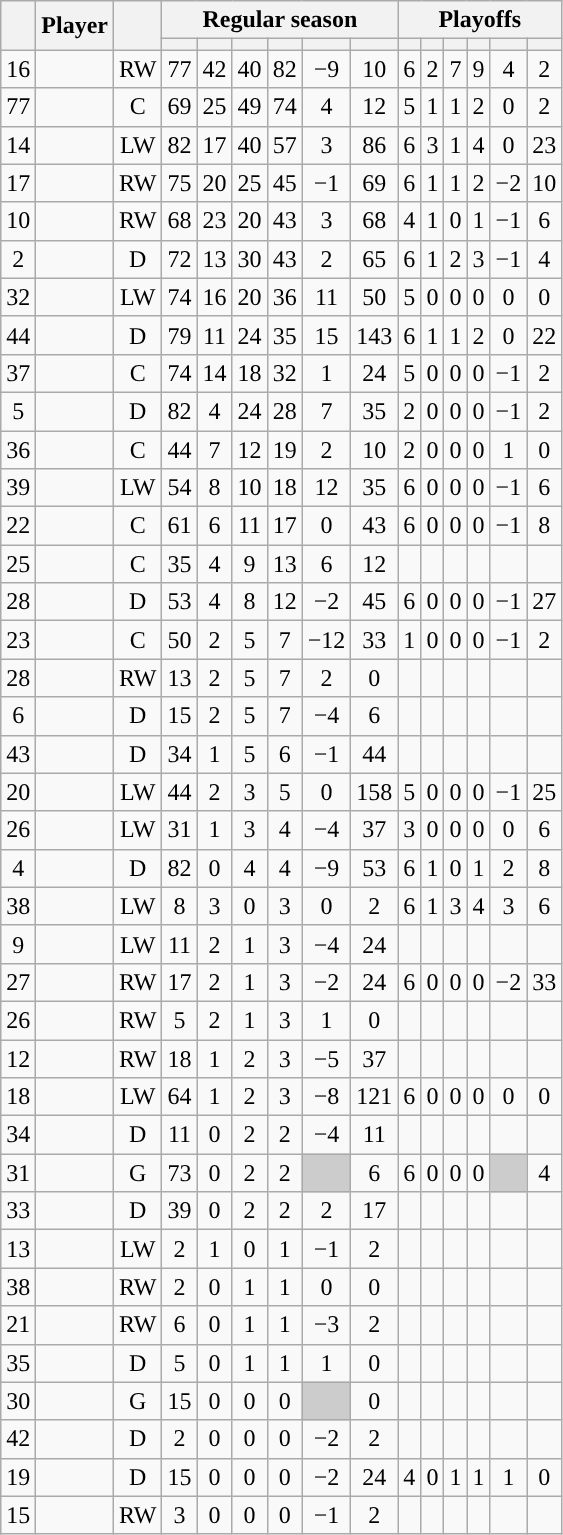<table class="wikitable sortable plainrowheaders" style="text-align:center;">
<tr>
<th scope="col" data-sort-type="number" rowspan="2"></th>
<th scope="col" rowspan="2">Player</th>
<th scope="col" rowspan="2"></th>
<th scope=colgroup colspan=6>Regular season</th>
<th scope=colgroup colspan=6>Playoffs</th>
</tr>
<tr>
<th scope="col" data-sort-type="number"></th>
<th scope="col" data-sort-type="number"></th>
<th scope="col" data-sort-type="number"></th>
<th scope="col" data-sort-type="number"></th>
<th scope="col" data-sort-type="number"></th>
<th scope="col" data-sort-type="number"></th>
<th scope="col" data-sort-type="number"></th>
<th scope="col" data-sort-type="number"></th>
<th scope="col" data-sort-type="number"></th>
<th scope="col" data-sort-type="number"></th>
<th scope="col" data-sort-type="number"></th>
<th scope="col" data-sort-type="number"></th>
</tr>
<tr>
<td scope="row">16</td>
<td align="left"></td>
<td>RW</td>
<td>77</td>
<td>42</td>
<td>40</td>
<td>82</td>
<td>−9</td>
<td>10</td>
<td>6</td>
<td>2</td>
<td>7</td>
<td>9</td>
<td>4</td>
<td>2</td>
</tr>
<tr>
<td scope="row">77</td>
<td align="left"></td>
<td>C</td>
<td>69</td>
<td>25</td>
<td>49</td>
<td>74</td>
<td>4</td>
<td>12</td>
<td>5</td>
<td>1</td>
<td>1</td>
<td>2</td>
<td>0</td>
<td>2</td>
</tr>
<tr>
<td scope="row">14</td>
<td align="left"></td>
<td>LW</td>
<td>82</td>
<td>17</td>
<td>40</td>
<td>57</td>
<td>3</td>
<td>86</td>
<td>6</td>
<td>3</td>
<td>1</td>
<td>4</td>
<td>0</td>
<td>23</td>
</tr>
<tr>
<td scope="row">17</td>
<td align="left"></td>
<td>RW</td>
<td>75</td>
<td>20</td>
<td>25</td>
<td>45</td>
<td>−1</td>
<td>69</td>
<td>6</td>
<td>1</td>
<td>1</td>
<td>2</td>
<td>−2</td>
<td>10</td>
</tr>
<tr>
<td scope="row">10</td>
<td align="left"></td>
<td>RW</td>
<td>68</td>
<td>23</td>
<td>20</td>
<td>43</td>
<td>3</td>
<td>68</td>
<td>4</td>
<td>1</td>
<td>0</td>
<td>1</td>
<td>−1</td>
<td>6</td>
</tr>
<tr>
<td scope="row">2</td>
<td align="left"></td>
<td>D</td>
<td>72</td>
<td>13</td>
<td>30</td>
<td>43</td>
<td>2</td>
<td>65</td>
<td>6</td>
<td>1</td>
<td>2</td>
<td>3</td>
<td>−1</td>
<td>4</td>
</tr>
<tr>
<td scope="row">32</td>
<td align="left"></td>
<td>LW</td>
<td>74</td>
<td>16</td>
<td>20</td>
<td>36</td>
<td>11</td>
<td>50</td>
<td>5</td>
<td>0</td>
<td>0</td>
<td>0</td>
<td>0</td>
<td>0</td>
</tr>
<tr>
<td scope="row">44</td>
<td align="left"></td>
<td>D</td>
<td>79</td>
<td>11</td>
<td>24</td>
<td>35</td>
<td>15</td>
<td>143</td>
<td>6</td>
<td>1</td>
<td>1</td>
<td>2</td>
<td>0</td>
<td>22</td>
</tr>
<tr>
<td scope="row">37</td>
<td align="left"></td>
<td>C</td>
<td>74</td>
<td>14</td>
<td>18</td>
<td>32</td>
<td>1</td>
<td>24</td>
<td>5</td>
<td>0</td>
<td>0</td>
<td>0</td>
<td>−1</td>
<td>2</td>
</tr>
<tr>
<td scope="row">5</td>
<td align="left"></td>
<td>D</td>
<td>82</td>
<td>4</td>
<td>24</td>
<td>28</td>
<td>7</td>
<td>35</td>
<td>2</td>
<td>0</td>
<td>0</td>
<td>0</td>
<td>−1</td>
<td>2</td>
</tr>
<tr>
<td scope="row">36</td>
<td align="left"></td>
<td>C</td>
<td>44</td>
<td>7</td>
<td>12</td>
<td>19</td>
<td>2</td>
<td>10</td>
<td>2</td>
<td>0</td>
<td>0</td>
<td>0</td>
<td>1</td>
<td>0</td>
</tr>
<tr>
<td scope="row">39</td>
<td align="left"></td>
<td>LW</td>
<td>54</td>
<td>8</td>
<td>10</td>
<td>18</td>
<td>12</td>
<td>35</td>
<td>6</td>
<td>0</td>
<td>0</td>
<td>0</td>
<td>−1</td>
<td>6</td>
</tr>
<tr>
<td scope="row">22</td>
<td align="left"></td>
<td>C</td>
<td>61</td>
<td>6</td>
<td>11</td>
<td>17</td>
<td>0</td>
<td>43</td>
<td>6</td>
<td>0</td>
<td>0</td>
<td>0</td>
<td>−1</td>
<td>8</td>
</tr>
<tr>
<td scope="row">25</td>
<td align="left"></td>
<td>C</td>
<td>35</td>
<td>4</td>
<td>9</td>
<td>13</td>
<td>6</td>
<td>12</td>
<td></td>
<td></td>
<td></td>
<td></td>
<td></td>
<td></td>
</tr>
<tr>
<td scope="row">28</td>
<td align="left"></td>
<td>D</td>
<td>53</td>
<td>4</td>
<td>8</td>
<td>12</td>
<td>−2</td>
<td>45</td>
<td>6</td>
<td>0</td>
<td>0</td>
<td>0</td>
<td>−1</td>
<td>27</td>
</tr>
<tr>
<td scope="row">23</td>
<td align="left"></td>
<td>C</td>
<td>50</td>
<td>2</td>
<td>5</td>
<td>7</td>
<td>−12</td>
<td>33</td>
<td>1</td>
<td>0</td>
<td>0</td>
<td>0</td>
<td>−1</td>
<td>2</td>
</tr>
<tr>
<td scope="row">28</td>
<td align="left"></td>
<td>RW</td>
<td>13</td>
<td>2</td>
<td>5</td>
<td>7</td>
<td>2</td>
<td>0</td>
<td></td>
<td></td>
<td></td>
<td></td>
<td></td>
<td></td>
</tr>
<tr>
<td scope="row">6</td>
<td align="left"></td>
<td>D</td>
<td>15</td>
<td>2</td>
<td>5</td>
<td>7</td>
<td>−4</td>
<td>6</td>
<td></td>
<td></td>
<td></td>
<td></td>
<td></td>
<td></td>
</tr>
<tr>
<td scope="row">43</td>
<td align="left"></td>
<td>D</td>
<td>34</td>
<td>1</td>
<td>5</td>
<td>6</td>
<td>−1</td>
<td>44</td>
<td></td>
<td></td>
<td></td>
<td></td>
<td></td>
<td></td>
</tr>
<tr>
<td scope="row">20</td>
<td align="left"></td>
<td>LW</td>
<td>44</td>
<td>2</td>
<td>3</td>
<td>5</td>
<td>0</td>
<td>158</td>
<td>5</td>
<td>0</td>
<td>0</td>
<td>0</td>
<td>−1</td>
<td>25</td>
</tr>
<tr>
<td scope="row">26</td>
<td align="left"></td>
<td>LW</td>
<td>31</td>
<td>1</td>
<td>3</td>
<td>4</td>
<td>−4</td>
<td>37</td>
<td>3</td>
<td>0</td>
<td>0</td>
<td>0</td>
<td>0</td>
<td>6</td>
</tr>
<tr>
<td scope="row">4</td>
<td align="left"></td>
<td>D</td>
<td>82</td>
<td>0</td>
<td>4</td>
<td>4</td>
<td>−9</td>
<td>53</td>
<td>6</td>
<td>1</td>
<td>0</td>
<td>1</td>
<td>2</td>
<td>8</td>
</tr>
<tr>
<td scope="row">38</td>
<td align="left"></td>
<td>LW</td>
<td>8</td>
<td>3</td>
<td>0</td>
<td>3</td>
<td>0</td>
<td>2</td>
<td>6</td>
<td>1</td>
<td>3</td>
<td>4</td>
<td>3</td>
<td>6</td>
</tr>
<tr>
<td scope="row">9</td>
<td align="left"></td>
<td>LW</td>
<td>11</td>
<td>2</td>
<td>1</td>
<td>3</td>
<td>−4</td>
<td>24</td>
<td></td>
<td></td>
<td></td>
<td></td>
<td></td>
<td></td>
</tr>
<tr>
<td scope="row">27</td>
<td align="left"></td>
<td>RW</td>
<td>17</td>
<td>2</td>
<td>1</td>
<td>3</td>
<td>−2</td>
<td>24</td>
<td>6</td>
<td>0</td>
<td>0</td>
<td>0</td>
<td>−2</td>
<td>33</td>
</tr>
<tr>
<td scope="row">26</td>
<td align="left"></td>
<td>RW</td>
<td>5</td>
<td>2</td>
<td>1</td>
<td>3</td>
<td>1</td>
<td>0</td>
<td></td>
<td></td>
<td></td>
<td></td>
<td></td>
<td></td>
</tr>
<tr>
<td scope="row">12</td>
<td align="left"></td>
<td>RW</td>
<td>18</td>
<td>1</td>
<td>2</td>
<td>3</td>
<td>−5</td>
<td>37</td>
<td></td>
<td></td>
<td></td>
<td></td>
<td></td>
<td></td>
</tr>
<tr>
<td scope="row">18</td>
<td align="left"></td>
<td>LW</td>
<td>64</td>
<td>1</td>
<td>2</td>
<td>3</td>
<td>−8</td>
<td>121</td>
<td>6</td>
<td>0</td>
<td>0</td>
<td>0</td>
<td>0</td>
<td>0</td>
</tr>
<tr>
<td scope="row">34</td>
<td align="left"></td>
<td>D</td>
<td>11</td>
<td>0</td>
<td>2</td>
<td>2</td>
<td>−4</td>
<td>11</td>
<td></td>
<td></td>
<td></td>
<td></td>
<td></td>
<td></td>
</tr>
<tr>
<td scope="row">31</td>
<td align="left"></td>
<td>G</td>
<td>73</td>
<td>0</td>
<td>2</td>
<td>2</td>
<td style="background:#ccc"></td>
<td>6</td>
<td>6</td>
<td>0</td>
<td>0</td>
<td>0</td>
<td style="background:#ccc"></td>
<td>4</td>
</tr>
<tr>
<td scope="row">33</td>
<td align="left"></td>
<td>D</td>
<td>39</td>
<td>0</td>
<td>2</td>
<td>2</td>
<td>2</td>
<td>17</td>
<td></td>
<td></td>
<td></td>
<td></td>
<td></td>
<td></td>
</tr>
<tr>
<td scope="row">13</td>
<td align="left"></td>
<td>LW</td>
<td>2</td>
<td>1</td>
<td>0</td>
<td>1</td>
<td>−1</td>
<td>2</td>
<td></td>
<td></td>
<td></td>
<td></td>
<td></td>
<td></td>
</tr>
<tr>
<td scope="row">38</td>
<td align="left"></td>
<td>RW</td>
<td>2</td>
<td>0</td>
<td>1</td>
<td>1</td>
<td>0</td>
<td>0</td>
<td></td>
<td></td>
<td></td>
<td></td>
<td></td>
<td></td>
</tr>
<tr>
<td scope="row">21</td>
<td align="left"></td>
<td>RW</td>
<td>6</td>
<td>0</td>
<td>1</td>
<td>1</td>
<td>−3</td>
<td>2</td>
<td></td>
<td></td>
<td></td>
<td></td>
<td></td>
<td></td>
</tr>
<tr>
<td scope="row">35</td>
<td align="left"></td>
<td>D</td>
<td>5</td>
<td>0</td>
<td>1</td>
<td>1</td>
<td>1</td>
<td>0</td>
<td></td>
<td></td>
<td></td>
<td></td>
<td></td>
<td></td>
</tr>
<tr>
<td scope="row">30</td>
<td align="left"></td>
<td>G</td>
<td>15</td>
<td>0</td>
<td>0</td>
<td>0</td>
<td style="background:#ccc"></td>
<td>0</td>
<td></td>
<td></td>
<td></td>
<td></td>
<td></td>
<td></td>
</tr>
<tr>
<td scope="row">42</td>
<td align="left"></td>
<td>D</td>
<td>2</td>
<td>0</td>
<td>0</td>
<td>0</td>
<td>−2</td>
<td>2</td>
<td></td>
<td></td>
<td></td>
<td></td>
<td></td>
<td></td>
</tr>
<tr>
<td scope="row">19</td>
<td align="left"></td>
<td>D</td>
<td>15</td>
<td>0</td>
<td>0</td>
<td>0</td>
<td>−2</td>
<td>24</td>
<td>4</td>
<td>0</td>
<td>1</td>
<td>1</td>
<td>1</td>
<td>0</td>
</tr>
<tr>
<td scope="row">15</td>
<td align="left"></td>
<td>RW</td>
<td>3</td>
<td>0</td>
<td>0</td>
<td>0</td>
<td>−1</td>
<td>2</td>
<td></td>
<td></td>
<td></td>
<td></td>
<td></td>
<td></td>
</tr>
</table>
